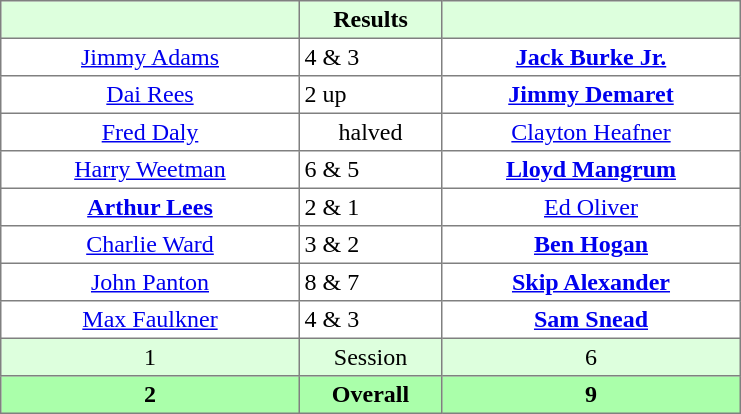<table border="1" cellpadding="3" style="border-collapse: collapse; text-align:center;">
<tr style="background:#dfd;">
<th style="width:12em;"></th>
<th style="width:5.5em;">Results</th>
<th style="width:12em;"></th>
</tr>
<tr>
<td><a href='#'>Jimmy Adams</a></td>
<td align=left> 4 & 3</td>
<td><strong><a href='#'>Jack Burke Jr.</a></strong></td>
</tr>
<tr>
<td><a href='#'>Dai Rees</a></td>
<td align=left> 2 up</td>
<td><strong><a href='#'>Jimmy Demaret</a></strong></td>
</tr>
<tr>
<td><a href='#'>Fred Daly</a></td>
<td>halved</td>
<td><a href='#'>Clayton Heafner</a></td>
</tr>
<tr>
<td><a href='#'>Harry Weetman</a></td>
<td align=left> 6 & 5</td>
<td><strong><a href='#'>Lloyd Mangrum</a></strong></td>
</tr>
<tr>
<td><strong><a href='#'>Arthur Lees</a></strong></td>
<td align=left> 2 & 1</td>
<td><a href='#'>Ed Oliver</a></td>
</tr>
<tr>
<td><a href='#'>Charlie Ward</a></td>
<td align=left> 3 & 2</td>
<td><strong><a href='#'>Ben Hogan</a></strong></td>
</tr>
<tr>
<td><a href='#'>John Panton</a></td>
<td align=left> 8 & 7</td>
<td><strong><a href='#'>Skip Alexander</a></strong></td>
</tr>
<tr>
<td><a href='#'>Max Faulkner</a></td>
<td align=left> 4 & 3</td>
<td><strong><a href='#'>Sam Snead</a></strong></td>
</tr>
<tr style="background:#dfd;">
<td>1</td>
<td>Session</td>
<td>6</td>
</tr>
<tr style="background:#afa;">
<th>2</th>
<th>Overall</th>
<th>9</th>
</tr>
</table>
